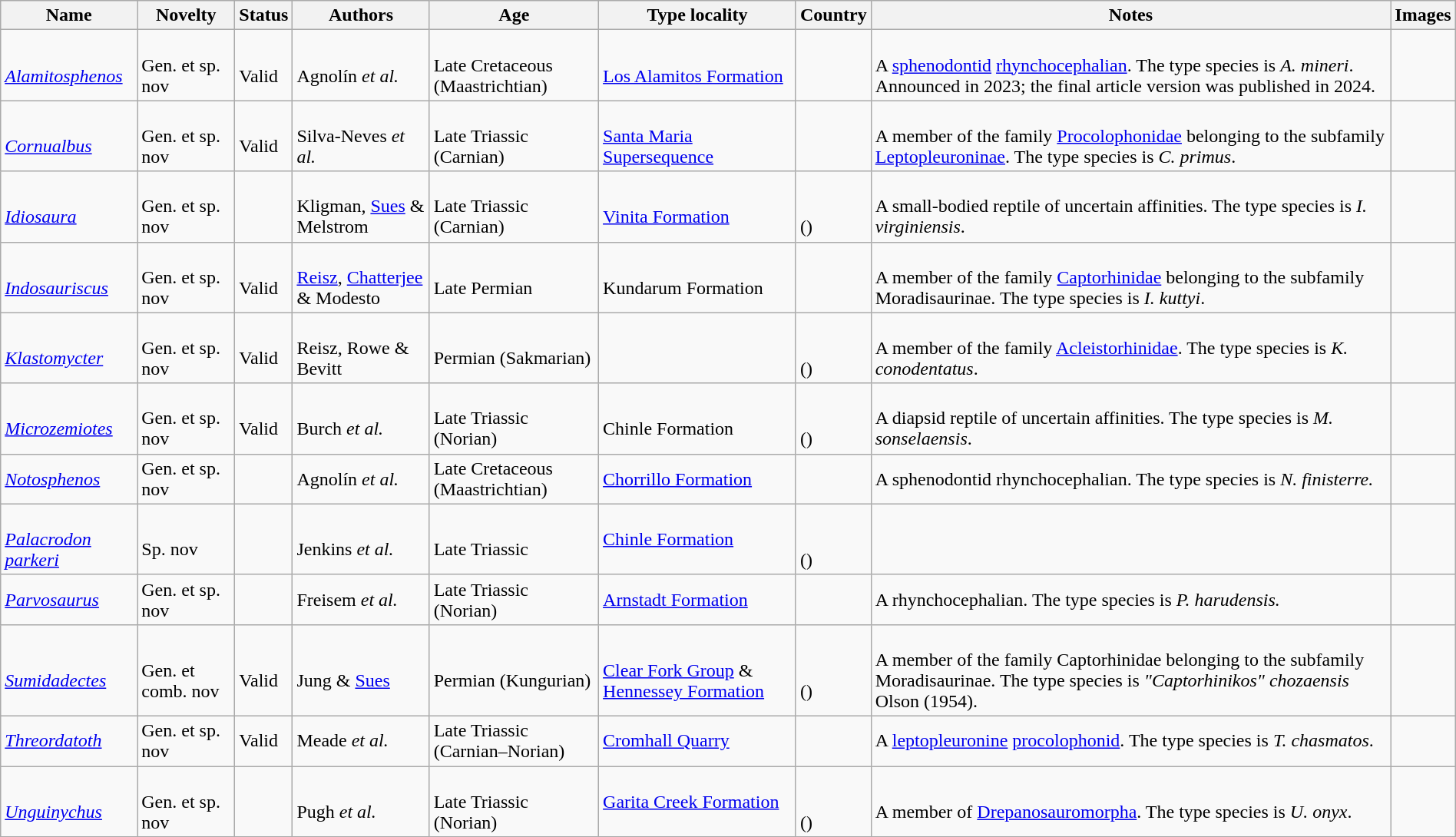<table class="wikitable sortable" align="center" width="100%">
<tr>
<th>Name</th>
<th>Novelty</th>
<th>Status</th>
<th>Authors</th>
<th>Age</th>
<th>Type locality</th>
<th>Country</th>
<th>Notes</th>
<th>Images</th>
</tr>
<tr>
<td><br><em><a href='#'>Alamitosphenos</a></em></td>
<td><br>Gen. et sp. nov</td>
<td><br>Valid</td>
<td><br>Agnolín <em>et al.</em></td>
<td><br>Late Cretaceous (Maastrichtian)</td>
<td><br><a href='#'>Los Alamitos Formation</a></td>
<td><br></td>
<td><br>A <a href='#'>sphenodontid</a> <a href='#'>rhynchocephalian</a>. The type species is <em>A. mineri</em>. Announced in 2023; the final article version was published in 2024.</td>
<td></td>
</tr>
<tr>
<td><br><em><a href='#'>Cornualbus</a></em></td>
<td><br>Gen. et sp. nov</td>
<td><br>Valid</td>
<td><br>Silva-Neves <em>et al.</em></td>
<td><br>Late Triassic (Carnian)</td>
<td><br><a href='#'>Santa Maria Supersequence</a></td>
<td><br></td>
<td><br>A member of the family <a href='#'>Procolophonidae</a> belonging to the subfamily <a href='#'>Leptopleuroninae</a>. The type species is <em>C. primus</em>.</td>
<td></td>
</tr>
<tr>
<td><br><em><a href='#'>Idiosaura</a></em></td>
<td><br>Gen. et sp. nov</td>
<td></td>
<td><br>Kligman, <a href='#'>Sues</a> & Melstrom</td>
<td><br>Late Triassic (Carnian)</td>
<td><br><a href='#'>Vinita Formation</a></td>
<td><br><br>()</td>
<td><br>A small-bodied reptile of uncertain affinities. The type species is <em>I. virginiensis</em>.</td>
<td></td>
</tr>
<tr>
<td><br><em><a href='#'>Indosauriscus</a></em></td>
<td><br>Gen. et sp. nov</td>
<td><br>Valid</td>
<td><br><a href='#'>Reisz</a>, <a href='#'>Chatterjee</a> & Modesto</td>
<td><br>Late Permian</td>
<td><br>Kundarum Formation</td>
<td><br></td>
<td><br>A member of the family <a href='#'>Captorhinidae</a> belonging to the subfamily Moradisaurinae. The type species is <em>I. kuttyi</em>.</td>
<td></td>
</tr>
<tr>
<td><br><em><a href='#'>Klastomycter</a></em></td>
<td><br>Gen. et sp. nov</td>
<td><br>Valid</td>
<td><br>Reisz, Rowe & Bevitt</td>
<td><br>Permian (Sakmarian)</td>
<td></td>
<td><br><br>()</td>
<td><br>A member of the family <a href='#'>Acleistorhinidae</a>. The type species is <em>K. conodentatus</em>.</td>
<td></td>
</tr>
<tr>
<td><br><em><a href='#'>Microzemiotes</a></em></td>
<td><br>Gen. et sp. nov</td>
<td><br>Valid</td>
<td><br>Burch <em>et al.</em></td>
<td><br>Late Triassic (Norian)</td>
<td><br>Chinle Formation</td>
<td><br><br>()</td>
<td><br>A diapsid reptile of uncertain affinities. The type species is <em>M. sonselaensis</em>.</td>
<td><br></td>
</tr>
<tr>
<td><em><a href='#'>Notosphenos</a></em></td>
<td>Gen. et sp. nov</td>
<td></td>
<td>Agnolín <em>et al.</em></td>
<td>Late Cretaceous (Maastrichtian)</td>
<td><a href='#'>Chorrillo Formation</a></td>
<td></td>
<td>A sphenodontid rhynchocephalian. The type species is <em>N. finisterre.</em></td>
<td></td>
</tr>
<tr>
<td><br><em><a href='#'>Palacrodon parkeri</a></em></td>
<td><br>Sp. nov</td>
<td></td>
<td><br>Jenkins <em>et al.</em></td>
<td><br>Late Triassic</td>
<td><a href='#'>Chinle Formation</a></td>
<td><br><br>()</td>
<td></td>
<td></td>
</tr>
<tr>
<td><em><a href='#'>Parvosaurus</a></em></td>
<td>Gen. et sp. nov</td>
<td></td>
<td>Freisem <em>et al.</em></td>
<td>Late Triassic (Norian)</td>
<td><a href='#'>Arnstadt Formation</a></td>
<td></td>
<td>A rhynchocephalian. The type species is <em>P. harudensis.</em></td>
<td></td>
</tr>
<tr>
<td><br><em><a href='#'>Sumidadectes</a></em></td>
<td><br>Gen. et comb. nov</td>
<td><br>Valid</td>
<td><br>Jung & <a href='#'>Sues</a></td>
<td><br>Permian (Kungurian)</td>
<td><br><a href='#'>Clear Fork Group</a> & <a href='#'>Hennessey Formation</a></td>
<td><br><br>()</td>
<td><br>A member of the family Captorhinidae belonging to the subfamily Moradisaurinae. The type species is <em>"Captorhinikos" chozaensis</em> Olson (1954).</td>
<td></td>
</tr>
<tr>
<td><em><a href='#'>Threordatoth</a></em></td>
<td>Gen. et sp. nov</td>
<td>Valid</td>
<td>Meade <em>et al.</em></td>
<td>Late Triassic (Carnian–Norian)</td>
<td><a href='#'>Cromhall Quarry</a></td>
<td></td>
<td>A <a href='#'>leptopleuronine</a> <a href='#'>procolophonid</a>. The type species is <em>T. chasmatos</em>.</td>
<td></td>
</tr>
<tr>
<td><br><em><a href='#'>Unguinychus</a></em></td>
<td><br>Gen. et sp. nov</td>
<td></td>
<td><br>Pugh <em>et al.</em></td>
<td><br>Late Triassic (Norian)</td>
<td><a href='#'>Garita Creek Formation</a></td>
<td><br><br>()</td>
<td><br>A member of <a href='#'>Drepanosauromorpha</a>. The type species is <em>U. onyx</em>.</td>
<td></td>
</tr>
<tr>
</tr>
</table>
